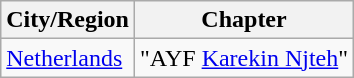<table class="wikitable">
<tr>
<th>City/Region</th>
<th>Chapter</th>
</tr>
<tr>
<td><a href='#'>Netherlands</a></td>
<td>"AYF <a href='#'>Karekin Njteh</a>"</td>
</tr>
</table>
